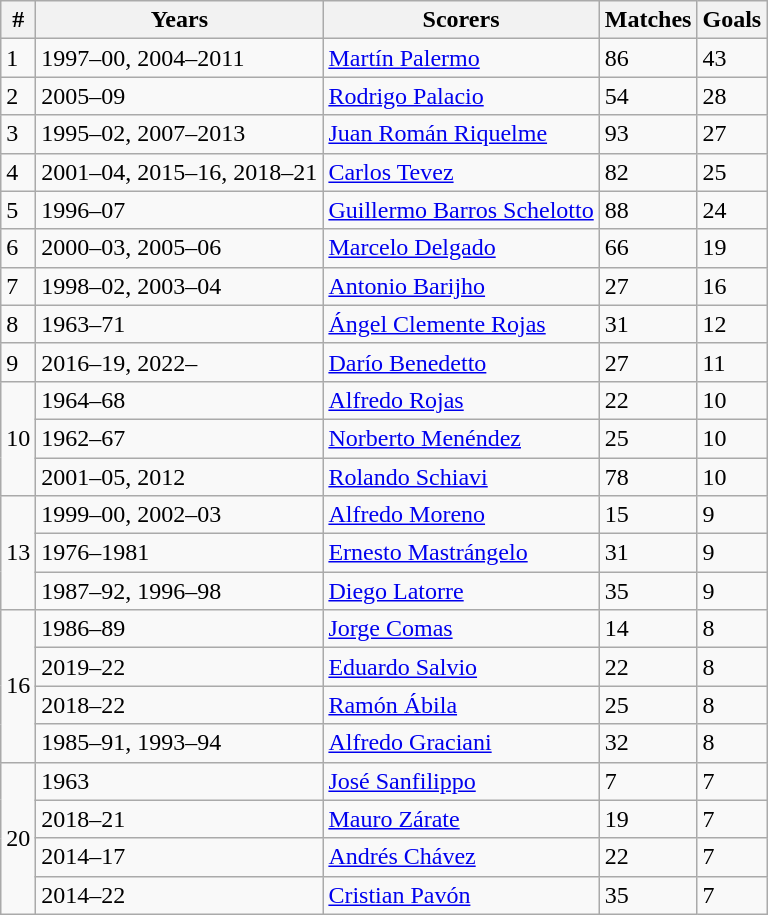<table class="wikitable sortable">
<tr>
<th>#</th>
<th>Years</th>
<th>Scorers</th>
<th>Matches</th>
<th>Goals</th>
</tr>
<tr>
<td>1</td>
<td>1997–00, 2004–2011</td>
<td><a href='#'>Martín Palermo</a></td>
<td>86</td>
<td>43</td>
</tr>
<tr>
<td>2</td>
<td>2005–09</td>
<td><a href='#'>Rodrigo Palacio</a></td>
<td>54</td>
<td>28</td>
</tr>
<tr>
<td>3</td>
<td>1995–02, 2007–2013</td>
<td><a href='#'>Juan Román Riquelme</a></td>
<td>93</td>
<td>27</td>
</tr>
<tr>
<td>4</td>
<td>2001–04, 2015–16, 2018–21</td>
<td><a href='#'>Carlos Tevez</a></td>
<td>82</td>
<td>25</td>
</tr>
<tr>
<td>5</td>
<td>1996–07</td>
<td><a href='#'>Guillermo Barros Schelotto</a></td>
<td>88</td>
<td>24</td>
</tr>
<tr>
<td>6</td>
<td>2000–03, 2005–06</td>
<td><a href='#'>Marcelo Delgado</a></td>
<td>66</td>
<td>19</td>
</tr>
<tr>
<td>7</td>
<td>1998–02, 2003–04</td>
<td><a href='#'>Antonio Barijho</a></td>
<td>27</td>
<td>16</td>
</tr>
<tr>
<td>8</td>
<td>1963–71</td>
<td><a href='#'>Ángel Clemente Rojas</a></td>
<td>31</td>
<td>12</td>
</tr>
<tr>
<td>9</td>
<td>2016–19, 2022–</td>
<td><a href='#'>Darío Benedetto</a></td>
<td>27</td>
<td>11</td>
</tr>
<tr>
<td rowspan="3">10</td>
<td>1964–68</td>
<td><a href='#'>Alfredo Rojas</a></td>
<td>22</td>
<td>10</td>
</tr>
<tr>
<td>1962–67</td>
<td><a href='#'>Norberto Menéndez</a></td>
<td>25</td>
<td>10</td>
</tr>
<tr>
<td>2001–05, 2012</td>
<td><a href='#'>Rolando Schiavi</a></td>
<td>78</td>
<td>10</td>
</tr>
<tr>
<td rowspan="3">13</td>
<td>1999–00, 2002–03</td>
<td><a href='#'>Alfredo Moreno</a></td>
<td>15</td>
<td>9</td>
</tr>
<tr>
<td>1976–1981</td>
<td><a href='#'>Ernesto Mastrángelo</a></td>
<td>31</td>
<td>9</td>
</tr>
<tr>
<td>1987–92, 1996–98</td>
<td><a href='#'>Diego Latorre</a></td>
<td>35</td>
<td>9</td>
</tr>
<tr>
<td rowspan="4">16</td>
<td>1986–89</td>
<td><a href='#'>Jorge Comas</a></td>
<td>14</td>
<td>8</td>
</tr>
<tr>
<td>2019–22</td>
<td><a href='#'>Eduardo Salvio</a></td>
<td>22</td>
<td>8</td>
</tr>
<tr>
<td>2018–22</td>
<td><a href='#'>Ramón Ábila</a></td>
<td>25</td>
<td>8</td>
</tr>
<tr>
<td>1985–91, 1993–94</td>
<td><a href='#'>Alfredo Graciani</a></td>
<td>32</td>
<td>8</td>
</tr>
<tr>
<td rowspan="4">20</td>
<td>1963</td>
<td><a href='#'>José Sanfilippo</a></td>
<td>7</td>
<td>7</td>
</tr>
<tr>
<td>2018–21</td>
<td><a href='#'>Mauro Zárate</a></td>
<td>19</td>
<td>7</td>
</tr>
<tr>
<td>2014–17</td>
<td><a href='#'>Andrés Chávez</a></td>
<td>22</td>
<td>7</td>
</tr>
<tr>
<td>2014–22</td>
<td><a href='#'>Cristian Pavón</a></td>
<td>35</td>
<td>7</td>
</tr>
</table>
